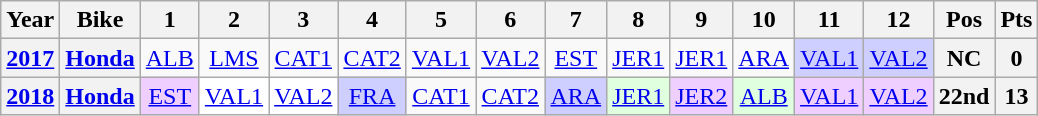<table class="wikitable" style="text-align:center;">
<tr>
<th>Year</th>
<th>Bike</th>
<th>1</th>
<th>2</th>
<th>3</th>
<th>4</th>
<th>5</th>
<th>6</th>
<th>7</th>
<th>8</th>
<th>9</th>
<th>10</th>
<th>11</th>
<th>12</th>
<th>Pos</th>
<th>Pts</th>
</tr>
<tr>
<th><a href='#'>2017</a></th>
<th><a href='#'>Honda</a></th>
<td><a href='#'>ALB</a></td>
<td><a href='#'>LMS</a></td>
<td><a href='#'>CAT1</a></td>
<td><a href='#'>CAT2</a></td>
<td><a href='#'>VAL1</a></td>
<td><a href='#'>VAL2</a></td>
<td><a href='#'>EST</a></td>
<td><a href='#'>JER1</a></td>
<td><a href='#'>JER1</a></td>
<td><a href='#'>ARA</a></td>
<td style="background:#cfcfff;"><a href='#'>VAL1</a><br></td>
<td style="background:#cfcfff;"><a href='#'>VAL2</a><br></td>
<th>NC</th>
<th>0</th>
</tr>
<tr>
<th><a href='#'>2018</a></th>
<th><a href='#'>Honda</a></th>
<td style="background:#efcfff;"><a href='#'>EST</a><br></td>
<td style="background:#ffffff;"><a href='#'>VAL1</a><br></td>
<td style="background:#ffffff;"><a href='#'>VAL2</a><br></td>
<td style="background:#cfcfff;"><a href='#'>FRA</a><br></td>
<td><a href='#'>CAT1</a></td>
<td><a href='#'>CAT2</a></td>
<td style="background:#cfcfff;"><a href='#'>ARA</a><br></td>
<td style="background:#dfffdf;"><a href='#'>JER1</a><br></td>
<td style="background:#efcfff;"><a href='#'>JER2</a><br></td>
<td style="background:#dfffdf;"><a href='#'>ALB</a><br></td>
<td style="background:#efcfff;"><a href='#'>VAL1</a><br></td>
<td style="background:#efcfff;"><a href='#'>VAL2</a><br></td>
<th>22nd</th>
<th>13</th>
</tr>
</table>
